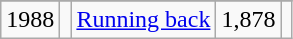<table class="wikitable" style="text-align:center">
<tr>
</tr>
<tr>
<td>1988</td>
<td></td>
<td><a href='#'>Running back</a></td>
<td>1,878</td>
<td></td>
</tr>
</table>
